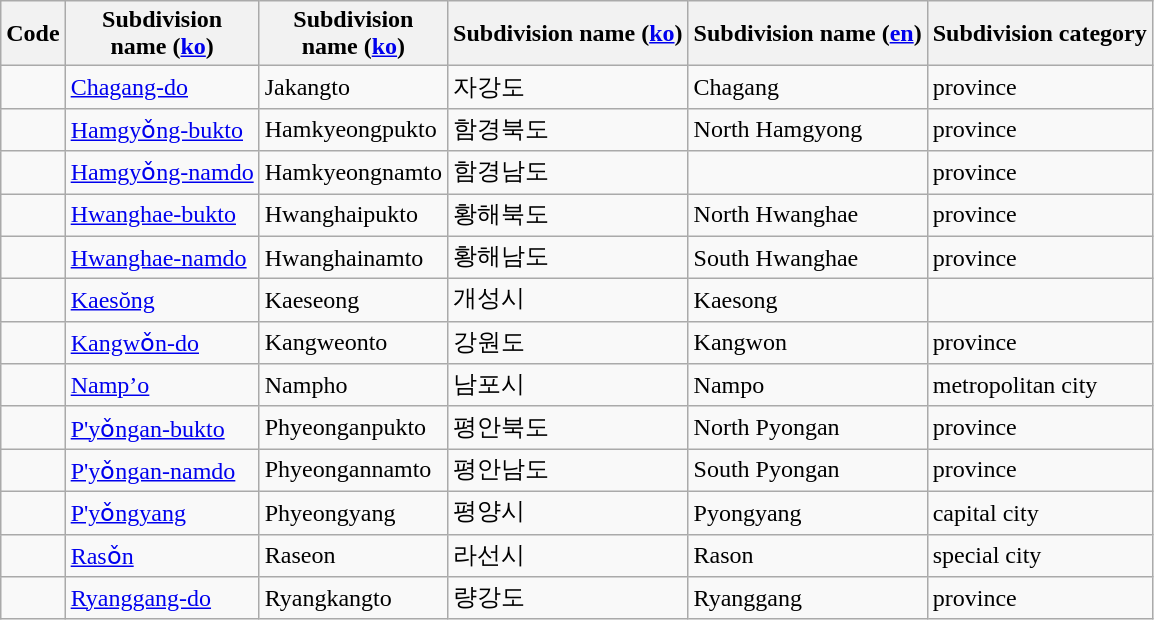<table class="wikitable sortable">
<tr>
<th>Code</th>
<th>Subdivision<br>name (<a href='#'>ko</a>) </th>
<th>Subdivision<br>name (<a href='#'>ko</a>) </th>
<th>Subdivision name (<a href='#'>ko</a>)</th>
<th>Subdivision name (<a href='#'>en</a>)</th>
<th>Subdivision category</th>
</tr>
<tr>
<td></td>
<td><a href='#'>Chagang-do</a></td>
<td>Jakangto</td>
<td>자강도</td>
<td>Chagang</td>
<td>province</td>
</tr>
<tr>
<td></td>
<td><a href='#'>Hamgyǒng-bukto</a></td>
<td>Hamkyeongpukto</td>
<td>함경북도</td>
<td>North Hamgyong</td>
<td>province</td>
</tr>
<tr>
<td></td>
<td><a href='#'>Hamgyǒng-namdo</a></td>
<td>Hamkyeongnamto</td>
<td>함경남도</td>
<td></td>
<td>province</td>
</tr>
<tr>
<td></td>
<td><a href='#'>Hwanghae-bukto</a></td>
<td>Hwanghaipukto</td>
<td>황해북도</td>
<td>North Hwanghae</td>
<td>province</td>
</tr>
<tr>
<td></td>
<td><a href='#'>Hwanghae-namdo</a></td>
<td>Hwanghainamto</td>
<td>황해남도</td>
<td>South Hwanghae</td>
<td>province</td>
</tr>
<tr>
<td></td>
<td><a href='#'>Kaesŏng</a></td>
<td>Kaeseong</td>
<td>개성시</td>
<td>Kaesong</td>
<td></td>
</tr>
<tr>
<td></td>
<td><a href='#'>Kangwǒn-do</a></td>
<td>Kangweonto</td>
<td>강원도</td>
<td>Kangwon</td>
<td>province</td>
</tr>
<tr>
<td></td>
<td><a href='#'>Namp’o</a></td>
<td>Nampho</td>
<td>남포시</td>
<td>Nampo</td>
<td>metropolitan city</td>
</tr>
<tr>
<td></td>
<td><a href='#'>P'yǒngan-bukto</a></td>
<td>Phyeonganpukto</td>
<td>평안북도</td>
<td>North Pyongan</td>
<td>province</td>
</tr>
<tr>
<td></td>
<td><a href='#'>P'yǒngan-namdo</a></td>
<td>Phyeongannamto</td>
<td>평안남도</td>
<td>South Pyongan</td>
<td>province</td>
</tr>
<tr>
<td></td>
<td><a href='#'>P'yǒngyang</a></td>
<td>Phyeongyang</td>
<td>평양시</td>
<td>Pyongyang</td>
<td>capital city</td>
</tr>
<tr>
<td></td>
<td><a href='#'>Rasǒn</a><br></td>
<td>Raseon</td>
<td>라선시</td>
<td>Rason</td>
<td>special city</td>
</tr>
<tr>
<td></td>
<td><a href='#'>Ryanggang-do</a></td>
<td>Ryangkangto</td>
<td>량강도</td>
<td>Ryanggang</td>
<td>province</td>
</tr>
</table>
